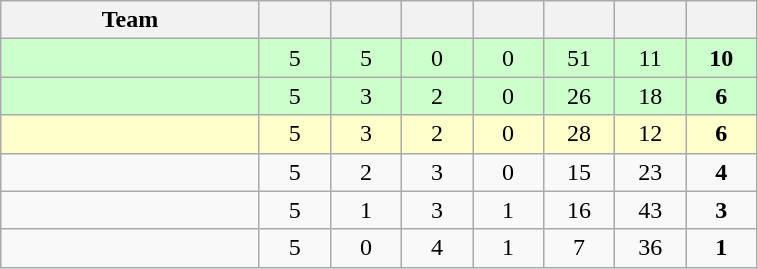<table class="wikitable" style="text-align:center;">
<tr>
<th width=165>Team</th>
<th width=40></th>
<th width=40></th>
<th width=40></th>
<th width=40></th>
<th width=40></th>
<th width=40></th>
<th width=40></th>
</tr>
<tr style="background:#ccffcc">
<td align=left></td>
<td>5</td>
<td>5</td>
<td>0</td>
<td>0</td>
<td>51</td>
<td>11</td>
<td><strong>10</strong></td>
</tr>
<tr style="background:#ccffcc">
<td align=left></td>
<td>5</td>
<td>3</td>
<td>2</td>
<td>0</td>
<td>26</td>
<td>18</td>
<td><strong>6</strong></td>
</tr>
<tr style="background:#ffffcc">
<td align=left></td>
<td>5</td>
<td>3</td>
<td>2</td>
<td>0</td>
<td>28</td>
<td>12</td>
<td><strong>6</strong></td>
</tr>
<tr>
<td align=left></td>
<td>5</td>
<td>2</td>
<td>3</td>
<td>0</td>
<td>15</td>
<td>23</td>
<td><strong>4</strong></td>
</tr>
<tr>
<td align=left></td>
<td>5</td>
<td>1</td>
<td>3</td>
<td>1</td>
<td>16</td>
<td>43</td>
<td><strong>3</strong></td>
</tr>
<tr>
<td align=left></td>
<td>5</td>
<td>0</td>
<td>4</td>
<td>1</td>
<td>7</td>
<td>36</td>
<td><strong>1</strong></td>
</tr>
</table>
